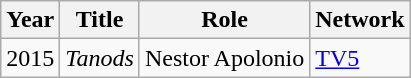<table class="wikitable">
<tr>
<th>Year</th>
<th>Title</th>
<th>Role</th>
<th>Network</th>
</tr>
<tr>
<td>2015</td>
<td><em>Tanods</em></td>
<td>Nestor Apolonio</td>
<td><a href='#'>TV5</a></td>
</tr>
</table>
